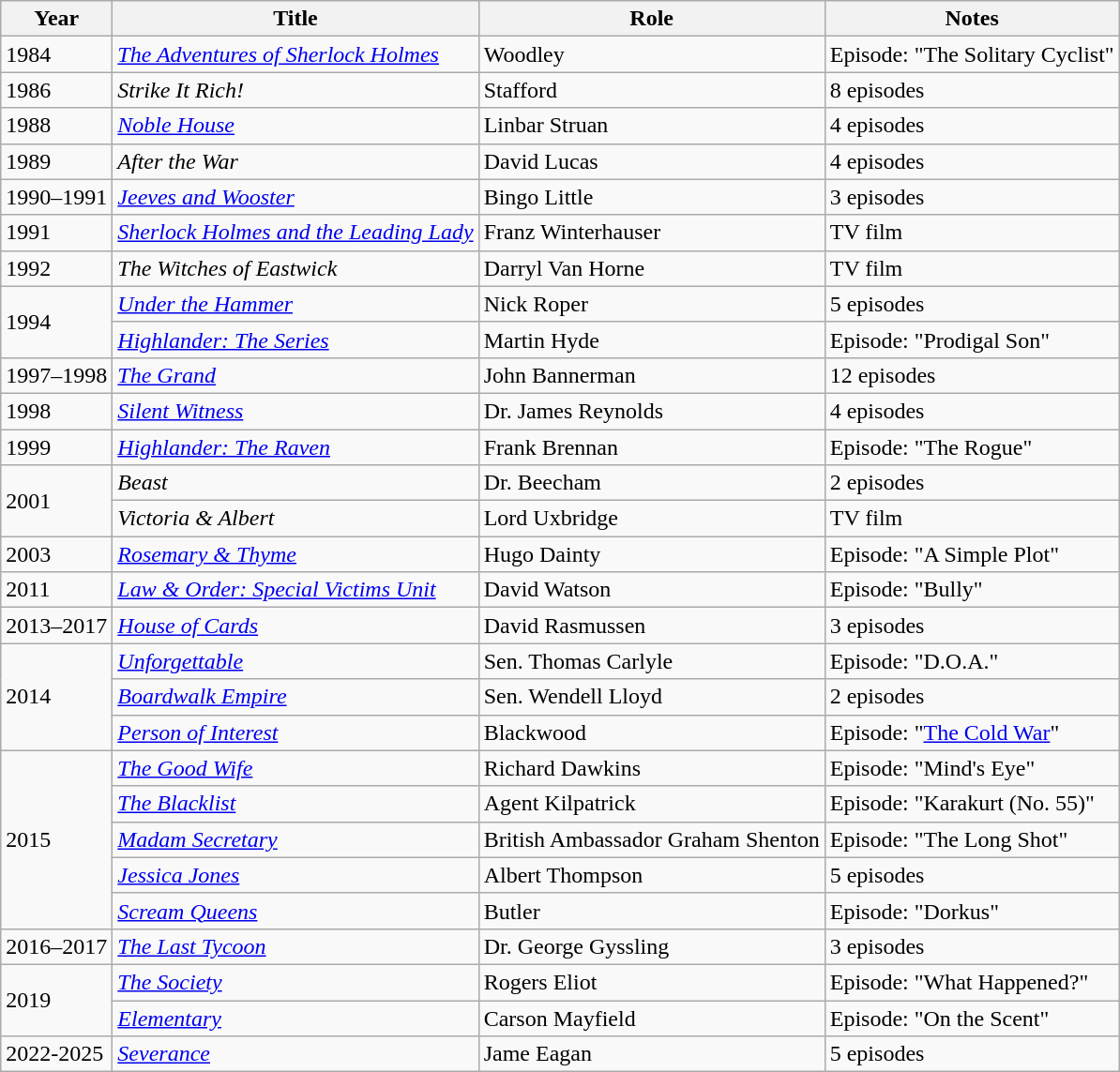<table class="wikitable sortable">
<tr>
<th>Year</th>
<th>Title</th>
<th>Role</th>
<th class="unsortable">Notes</th>
</tr>
<tr>
<td>1984</td>
<td><em><a href='#'>The Adventures of Sherlock Holmes</a></em></td>
<td>Woodley</td>
<td>Episode: "The Solitary Cyclist"</td>
</tr>
<tr>
<td>1986</td>
<td><em>Strike It Rich!</em></td>
<td>Stafford</td>
<td>8 episodes</td>
</tr>
<tr>
<td>1988</td>
<td><em><a href='#'>Noble House</a></em></td>
<td>Linbar Struan</td>
<td>4 episodes</td>
</tr>
<tr>
<td>1989</td>
<td><em>After the War</em></td>
<td>David Lucas</td>
<td>4 episodes</td>
</tr>
<tr>
<td>1990–1991</td>
<td><em><a href='#'>Jeeves and Wooster</a></em></td>
<td>Bingo Little</td>
<td>3 episodes</td>
</tr>
<tr>
<td>1991</td>
<td><em><a href='#'>Sherlock Holmes and the Leading Lady</a></em></td>
<td>Franz Winterhauser</td>
<td>TV film</td>
</tr>
<tr>
<td>1992</td>
<td><em>The Witches of Eastwick</em></td>
<td>Darryl Van Horne</td>
<td>TV film</td>
</tr>
<tr>
<td rowspan="2">1994</td>
<td><em><a href='#'>Under the Hammer</a></em></td>
<td>Nick Roper</td>
<td>5 episodes</td>
</tr>
<tr>
<td><em><a href='#'>Highlander: The Series</a></em></td>
<td>Martin Hyde</td>
<td>Episode: "Prodigal Son"</td>
</tr>
<tr>
<td>1997–1998</td>
<td><em><a href='#'>The Grand</a></em></td>
<td>John Bannerman</td>
<td>12 episodes</td>
</tr>
<tr>
<td>1998</td>
<td><em><a href='#'>Silent Witness</a></em></td>
<td>Dr. James Reynolds</td>
<td>4 episodes</td>
</tr>
<tr>
<td>1999</td>
<td><em><a href='#'>Highlander: The Raven</a></em></td>
<td>Frank Brennan</td>
<td>Episode: "The Rogue"</td>
</tr>
<tr>
<td rowspan="2">2001</td>
<td><em>Beast</em></td>
<td>Dr. Beecham</td>
<td>2 episodes</td>
</tr>
<tr>
<td><em>Victoria & Albert</em></td>
<td>Lord Uxbridge</td>
<td>TV film</td>
</tr>
<tr>
<td>2003</td>
<td><em><a href='#'>Rosemary & Thyme</a></em></td>
<td>Hugo Dainty</td>
<td>Episode: "A Simple Plot"</td>
</tr>
<tr>
<td>2011</td>
<td><em><a href='#'>Law & Order: Special Victims Unit</a></em></td>
<td>David Watson</td>
<td>Episode: "Bully"</td>
</tr>
<tr>
<td>2013–2017</td>
<td><em><a href='#'>House of Cards</a></em></td>
<td>David Rasmussen</td>
<td>3 episodes</td>
</tr>
<tr>
<td rowspan="3">2014</td>
<td><em><a href='#'>Unforgettable</a></em></td>
<td>Sen. Thomas Carlyle</td>
<td>Episode: "D.O.A."</td>
</tr>
<tr>
<td><em><a href='#'>Boardwalk Empire</a></em></td>
<td>Sen. Wendell Lloyd</td>
<td>2 episodes</td>
</tr>
<tr>
<td><em><a href='#'>Person of Interest</a></em></td>
<td>Blackwood</td>
<td>Episode: "<a href='#'>The Cold War</a>"</td>
</tr>
<tr>
<td rowspan="5">2015</td>
<td><em><a href='#'>The Good Wife</a></em></td>
<td>Richard Dawkins</td>
<td>Episode: "Mind's Eye"</td>
</tr>
<tr>
<td><em><a href='#'>The Blacklist</a></em></td>
<td>Agent Kilpatrick</td>
<td>Episode: "Karakurt (No. 55)"</td>
</tr>
<tr>
<td><em><a href='#'>Madam Secretary</a></em></td>
<td>British Ambassador Graham Shenton</td>
<td>Episode: "The Long Shot"</td>
</tr>
<tr>
<td><em><a href='#'>Jessica Jones</a></em></td>
<td>Albert Thompson</td>
<td>5 episodes</td>
</tr>
<tr>
<td><em><a href='#'>Scream Queens</a></em></td>
<td>Butler</td>
<td>Episode: "Dorkus"</td>
</tr>
<tr>
<td>2016–2017</td>
<td><em><a href='#'>The Last Tycoon</a></em></td>
<td>Dr. George Gyssling</td>
<td>3 episodes</td>
</tr>
<tr>
<td rowspan="2">2019</td>
<td><em><a href='#'>The Society</a></em></td>
<td>Rogers Eliot</td>
<td>Episode: "What Happened?"</td>
</tr>
<tr>
<td><em><a href='#'>Elementary</a></em></td>
<td>Carson Mayfield</td>
<td>Episode: "On the Scent"</td>
</tr>
<tr>
<td>2022-2025</td>
<td><em><a href='#'>Severance</a></em></td>
<td>Jame Eagan</td>
<td>5 episodes</td>
</tr>
</table>
